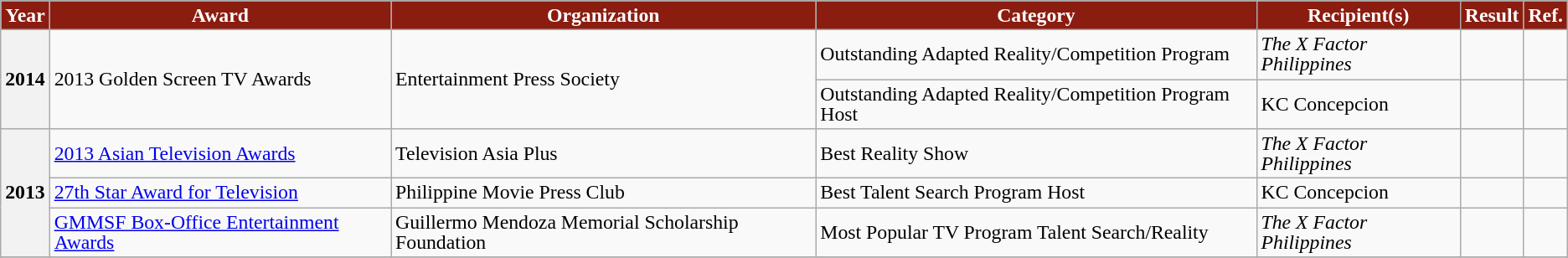<table class="wikitable" style="text-align:left; background:#f9f9f9; font-size:99%; line-height:16px;" width="auto">
<tr>
<th style="background:#8b1c10; color:white;">Year</th>
<th style="background:#8b1c10; color:white;">Award</th>
<th style="background:#8b1c10; color:white;">Organization</th>
<th style="background:#8b1c10; color:white;">Category</th>
<th style="background:#8b1c10; color:white;">Recipient(s)</th>
<th style="background:#8b1c10; color:white;">Result</th>
<th style="background:#8b1c10; color:white;">Ref.</th>
</tr>
<tr>
<th rowspan="2">2014</th>
<td rowspan="2">2013 Golden Screen TV Awards</td>
<td rowspan="2">Entertainment Press Society</td>
<td>Outstanding Adapted Reality/Competition Program</td>
<td><em>The X Factor Philippines</em></td>
<td></td>
<td align="center"></td>
</tr>
<tr>
<td>Outstanding Adapted Reality/Competition Program Host</td>
<td>KC Concepcion</td>
<td></td>
<td align="center"></td>
</tr>
<tr>
<th rowspan="3">2013</th>
<td><a href='#'>2013 Asian Television Awards</a></td>
<td>Television Asia Plus</td>
<td>Best Reality Show</td>
<td><em>The X Factor Philippines</em></td>
<td></td>
<td align="center"></td>
</tr>
<tr>
<td><a href='#'>27th Star Award for Television</a></td>
<td>Philippine Movie Press Club</td>
<td>Best Talent Search Program Host</td>
<td>KC Concepcion</td>
<td></td>
<td align="center"></td>
</tr>
<tr>
<td><a href='#'>GMMSF Box-Office Entertainment Awards</a></td>
<td>Guillermo Mendoza Memorial Scholarship Foundation</td>
<td>Most Popular TV Program Talent Search/Reality</td>
<td><em>The X Factor Philippines</em></td>
<td></td>
<td align="center"></td>
</tr>
<tr>
</tr>
</table>
